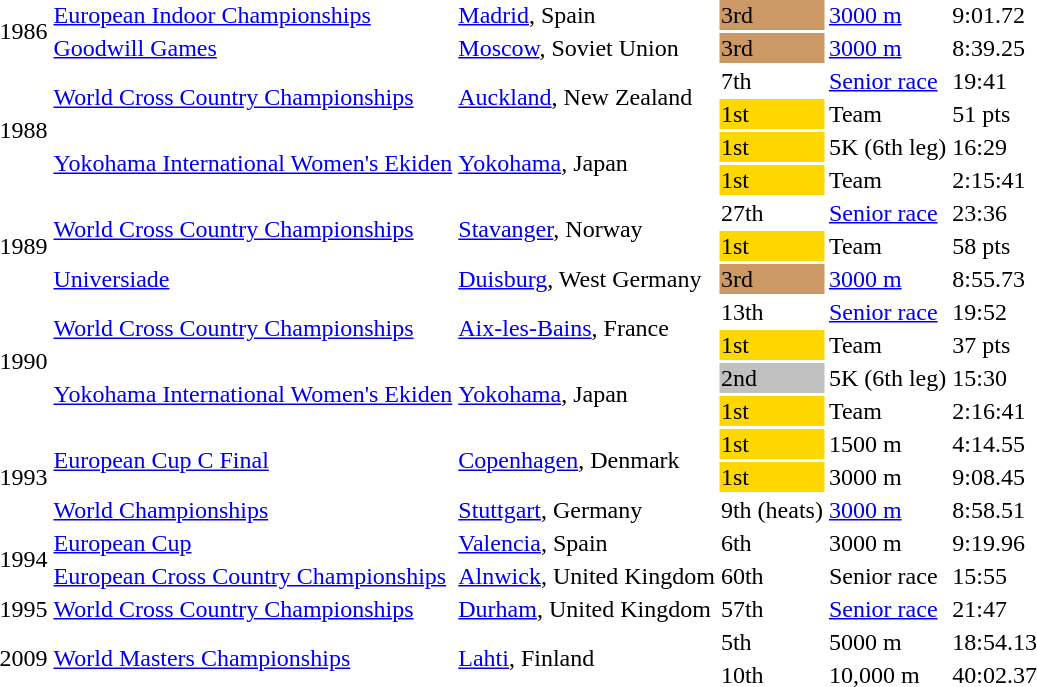<table>
<tr>
<td rowspan=2>1986</td>
<td><a href='#'>European Indoor Championships</a></td>
<td><a href='#'>Madrid</a>, Spain</td>
<td bgcolor=cc9966>3rd</td>
<td><a href='#'>3000 m</a></td>
<td>9:01.72</td>
</tr>
<tr>
<td><a href='#'>Goodwill Games</a></td>
<td><a href='#'>Moscow</a>, Soviet Union</td>
<td bgcolor=cc9966>3rd</td>
<td><a href='#'>3000 m</a></td>
<td>8:39.25</td>
</tr>
<tr>
<td rowspan=4>1988</td>
<td rowspan=2><a href='#'>World Cross Country Championships</a></td>
<td rowspan=2><a href='#'>Auckland</a>, New Zealand</td>
<td>7th</td>
<td><a href='#'>Senior race</a></td>
<td>19:41</td>
</tr>
<tr>
<td bgcolor=gold>1st</td>
<td>Team</td>
<td>51 pts</td>
</tr>
<tr>
<td rowspan=2><a href='#'>Yokohama International Women's Ekiden</a></td>
<td rowspan=2><a href='#'>Yokohama</a>, Japan</td>
<td bgcolor=gold>1st</td>
<td>5K (6th leg)</td>
<td>16:29</td>
</tr>
<tr>
<td bgcolor=gold>1st</td>
<td>Team</td>
<td>2:15:41</td>
</tr>
<tr>
<td rowspan=3>1989</td>
<td rowspan=2><a href='#'>World Cross Country Championships</a></td>
<td rowspan=2><a href='#'>Stavanger</a>, Norway</td>
<td>27th</td>
<td><a href='#'>Senior race</a></td>
<td>23:36</td>
</tr>
<tr>
<td bgcolor=gold>1st</td>
<td>Team</td>
<td>58 pts</td>
</tr>
<tr>
<td><a href='#'>Universiade</a></td>
<td><a href='#'>Duisburg</a>, West Germany</td>
<td bgcolor=cc9966>3rd</td>
<td><a href='#'>3000 m</a></td>
<td>8:55.73</td>
</tr>
<tr>
<td rowspan=4>1990</td>
<td rowspan=2><a href='#'>World Cross Country Championships</a></td>
<td rowspan=2><a href='#'>Aix-les-Bains</a>, France</td>
<td>13th</td>
<td><a href='#'>Senior race</a></td>
<td>19:52</td>
</tr>
<tr>
<td bgcolor=gold>1st</td>
<td>Team</td>
<td>37 pts</td>
</tr>
<tr>
<td rowspan=2><a href='#'>Yokohama International Women's Ekiden</a></td>
<td rowspan=2><a href='#'>Yokohama</a>, Japan</td>
<td bgcolor=silver>2nd</td>
<td>5K (6th leg)</td>
<td>15:30</td>
</tr>
<tr>
<td bgcolor=gold>1st</td>
<td>Team</td>
<td>2:16:41</td>
</tr>
<tr>
<td rowspan=3>1993</td>
<td rowspan=2><a href='#'>European Cup C Final</a></td>
<td rowspan=2><a href='#'>Copenhagen</a>, Denmark</td>
<td bgcolor=gold>1st</td>
<td>1500 m</td>
<td>4:14.55</td>
</tr>
<tr>
<td bgcolor=gold>1st</td>
<td>3000 m</td>
<td>9:08.45</td>
</tr>
<tr>
<td><a href='#'>World Championships</a></td>
<td><a href='#'>Stuttgart</a>, Germany</td>
<td>9th (heats)</td>
<td><a href='#'>3000 m</a></td>
<td>8:58.51</td>
</tr>
<tr>
<td rowspan=2>1994</td>
<td><a href='#'>European Cup</a></td>
<td><a href='#'>Valencia</a>, Spain</td>
<td>6th</td>
<td>3000 m</td>
<td>9:19.96</td>
</tr>
<tr>
<td><a href='#'>European Cross Country Championships</a></td>
<td><a href='#'>Alnwick</a>, United Kingdom</td>
<td>60th</td>
<td>Senior race</td>
<td>15:55</td>
</tr>
<tr>
<td>1995</td>
<td><a href='#'>World Cross Country Championships</a></td>
<td><a href='#'>Durham</a>, United Kingdom</td>
<td>57th</td>
<td><a href='#'>Senior race</a></td>
<td>21:47</td>
</tr>
<tr>
<td rowspan=2>2009</td>
<td rowspan=2><a href='#'>World Masters Championships</a></td>
<td rowspan=2><a href='#'>Lahti</a>, Finland</td>
<td>5th</td>
<td>5000 m</td>
<td>18:54.13</td>
</tr>
<tr>
<td>10th</td>
<td>10,000 m</td>
<td>40:02.37</td>
</tr>
</table>
